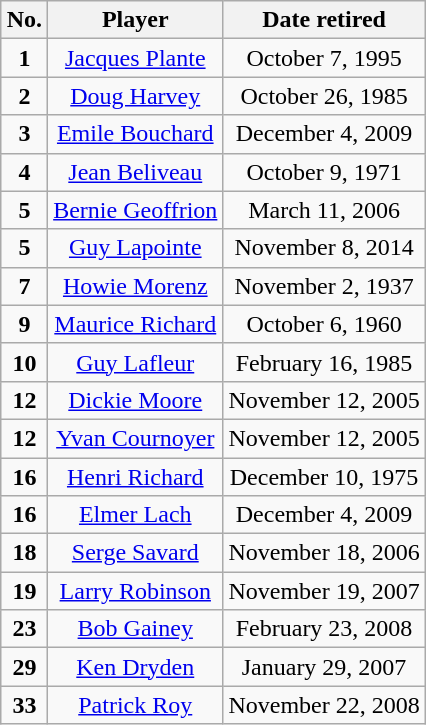<table class="wikitable" style="text-align:center; margin-left:1em; float:right">
<tr>
<th>No.</th>
<th>Player</th>
<th>Date retired</th>
</tr>
<tr>
<td align="center"><strong>1</strong></td>
<td><a href='#'>Jacques Plante</a></td>
<td>October 7, 1995</td>
</tr>
<tr>
<td align="center"><strong>2</strong></td>
<td><a href='#'>Doug Harvey</a></td>
<td>October 26, 1985</td>
</tr>
<tr>
<td align="center"><strong>3</strong></td>
<td><a href='#'>Emile Bouchard</a></td>
<td>December 4, 2009</td>
</tr>
<tr>
<td align="center"><strong>4</strong></td>
<td><a href='#'>Jean Beliveau</a></td>
<td>October 9, 1971</td>
</tr>
<tr>
<td align="center"><strong>5</strong></td>
<td><a href='#'>Bernie Geoffrion</a></td>
<td>March 11, 2006</td>
</tr>
<tr>
<td align="center"><strong>5</strong></td>
<td><a href='#'>Guy Lapointe</a></td>
<td>November 8, 2014</td>
</tr>
<tr>
<td align="center"><strong>7</strong></td>
<td><a href='#'>Howie Morenz</a></td>
<td>November 2, 1937</td>
</tr>
<tr>
<td align="center"><strong>9</strong></td>
<td><a href='#'>Maurice Richard</a></td>
<td>October 6, 1960</td>
</tr>
<tr>
<td align="center"><strong>10</strong></td>
<td><a href='#'>Guy Lafleur</a></td>
<td>February 16, 1985</td>
</tr>
<tr>
<td align="center"><strong>12</strong></td>
<td><a href='#'>Dickie Moore</a></td>
<td>November 12, 2005</td>
</tr>
<tr>
<td align="center"><strong>12</strong></td>
<td><a href='#'>Yvan Cournoyer</a></td>
<td>November 12, 2005</td>
</tr>
<tr>
<td align="center"><strong>16</strong></td>
<td><a href='#'>Henri Richard</a></td>
<td>December 10, 1975</td>
</tr>
<tr>
<td align="center"><strong>16</strong></td>
<td><a href='#'>Elmer Lach</a></td>
<td>December 4, 2009</td>
</tr>
<tr>
<td align="center"><strong>18</strong></td>
<td><a href='#'>Serge Savard</a></td>
<td>November 18, 2006</td>
</tr>
<tr>
<td align="center"><strong>19</strong></td>
<td><a href='#'>Larry Robinson</a></td>
<td>November 19, 2007</td>
</tr>
<tr>
<td align="center"><strong>23</strong></td>
<td><a href='#'>Bob Gainey</a></td>
<td>February 23, 2008</td>
</tr>
<tr>
<td align="center"><strong>29</strong></td>
<td><a href='#'>Ken Dryden</a></td>
<td>January 29, 2007</td>
</tr>
<tr>
<td align="center"><strong>33</strong></td>
<td><a href='#'>Patrick Roy</a></td>
<td>November 22, 2008</td>
</tr>
</table>
